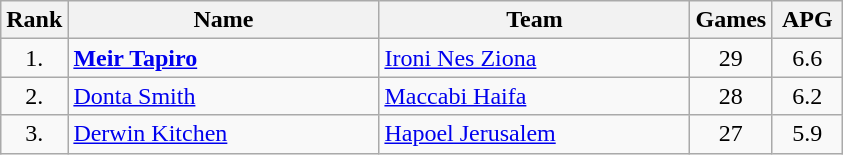<table class="wikitable sortable" style="text-align: center">
<tr>
<th>Rank</th>
<th width=200>Name</th>
<th width=200>Team</th>
<th>Games</th>
<th width=40>APG</th>
</tr>
<tr>
<td>1.</td>
<td align="left"> <strong><a href='#'>Meir Tapiro</a></strong></td>
<td align="left"><a href='#'>Ironi Nes Ziona</a></td>
<td>29</td>
<td>6.6</td>
</tr>
<tr>
<td>2.</td>
<td align="left"> <a href='#'>Donta Smith</a></td>
<td align="left"><a href='#'>Maccabi Haifa</a></td>
<td>28</td>
<td>6.2</td>
</tr>
<tr>
<td>3.</td>
<td align="left"> <a href='#'>Derwin Kitchen</a></td>
<td align="left"><a href='#'>Hapoel Jerusalem</a></td>
<td>27</td>
<td>5.9</td>
</tr>
</table>
